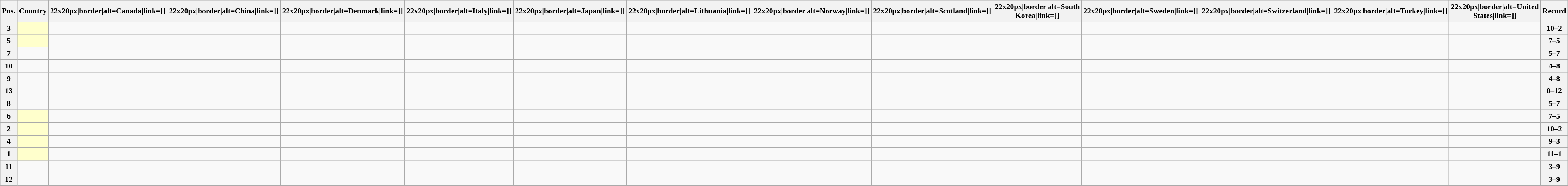<table class="wikitable sortable nowrap" style="text-align:center; font-size:0.9em;">
<tr>
<th>Pos.</th>
<th>Country</th>
<th [[Image:>22x20px|border|alt=Canada|link=]]</th>
<th [[Image:>22x20px|border|alt=China|link=]]</th>
<th [[Image:>22x20px|border|alt=Denmark|link=]]</th>
<th [[Image:>22x20px|border|alt=Italy|link=]]</th>
<th [[Image:>22x20px|border|alt=Japan|link=]]</th>
<th [[Image:>22x20px|border|alt=Lithuania|link=]]</th>
<th [[Image:>22x20px|border|alt=Norway|link=]]</th>
<th [[Image:>22x20px|border|alt=Scotland|link=]]</th>
<th [[Image:>22x20px|border|alt=South Korea|link=]]</th>
<th [[Image:>22x20px|border|alt=Sweden|link=]]</th>
<th [[Image:>22x20px|border|alt=Switzerland|link=]]</th>
<th [[Image:>22x20px|border|alt=Turkey|link=]]</th>
<th [[Image:>22x20px|border|alt=United States|link=]]</th>
<th>Record</th>
</tr>
<tr>
<th>3</th>
<td style="text-align:left;background:#ffffcc;"></td>
<td></td>
<td></td>
<td></td>
<td></td>
<td></td>
<td></td>
<td></td>
<td></td>
<td></td>
<td></td>
<td></td>
<td></td>
<td></td>
<th>10–2</th>
</tr>
<tr>
<th>5</th>
<td style="text-align:left;background:#ffffcc;"></td>
<td></td>
<td></td>
<td></td>
<td></td>
<td></td>
<td></td>
<td></td>
<td></td>
<td></td>
<td></td>
<td></td>
<td></td>
<td></td>
<th>7–5</th>
</tr>
<tr>
<th>7</th>
<td style="text-align:left;"></td>
<td></td>
<td></td>
<td></td>
<td></td>
<td></td>
<td></td>
<td></td>
<td></td>
<td></td>
<td></td>
<td></td>
<td></td>
<td></td>
<th>5–7</th>
</tr>
<tr>
<th>10</th>
<td style="text-align:left;"></td>
<td></td>
<td></td>
<td></td>
<td></td>
<td></td>
<td></td>
<td></td>
<td></td>
<td></td>
<td></td>
<td></td>
<td></td>
<td></td>
<th>4–8</th>
</tr>
<tr>
<th>9</th>
<td style="text-align:left;"></td>
<td></td>
<td></td>
<td></td>
<td></td>
<td></td>
<td></td>
<td></td>
<td></td>
<td></td>
<td></td>
<td></td>
<td></td>
<td></td>
<th>4–8</th>
</tr>
<tr>
<th>13</th>
<td style="text-align:left;"></td>
<td></td>
<td></td>
<td></td>
<td></td>
<td></td>
<td></td>
<td></td>
<td></td>
<td></td>
<td></td>
<td></td>
<td></td>
<td></td>
<th>0–12</th>
</tr>
<tr>
<th>8</th>
<td style="text-align:left;"></td>
<td></td>
<td></td>
<td></td>
<td></td>
<td></td>
<td></td>
<td></td>
<td></td>
<td></td>
<td></td>
<td></td>
<td></td>
<td></td>
<th>5–7</th>
</tr>
<tr>
<th>6</th>
<td style="text-align:left;background:#ffffcc;"></td>
<td></td>
<td></td>
<td></td>
<td></td>
<td></td>
<td></td>
<td></td>
<td></td>
<td></td>
<td></td>
<td></td>
<td></td>
<td></td>
<th>7–5</th>
</tr>
<tr>
<th>2</th>
<td style="text-align:left;background:#ffffcc;"></td>
<td></td>
<td></td>
<td></td>
<td></td>
<td></td>
<td></td>
<td></td>
<td></td>
<td></td>
<td></td>
<td></td>
<td></td>
<td></td>
<th>10–2</th>
</tr>
<tr>
<th>4</th>
<td style="text-align:left;background:#ffffcc;"></td>
<td></td>
<td></td>
<td></td>
<td></td>
<td></td>
<td></td>
<td></td>
<td></td>
<td></td>
<td></td>
<td></td>
<td></td>
<td></td>
<th>9–3</th>
</tr>
<tr>
<th>1</th>
<td style="text-align:left;background:#ffffcc;"></td>
<td></td>
<td></td>
<td></td>
<td></td>
<td></td>
<td></td>
<td></td>
<td></td>
<td></td>
<td></td>
<td></td>
<td></td>
<td></td>
<th>11–1</th>
</tr>
<tr>
<th>11</th>
<td style="text-align:left;"></td>
<td></td>
<td></td>
<td></td>
<td></td>
<td></td>
<td></td>
<td></td>
<td></td>
<td></td>
<td></td>
<td></td>
<td></td>
<td></td>
<th>3–9</th>
</tr>
<tr>
<th>12</th>
<td style="text-align:left;"></td>
<td></td>
<td></td>
<td></td>
<td></td>
<td></td>
<td></td>
<td></td>
<td></td>
<td></td>
<td></td>
<td></td>
<td></td>
<td></td>
<th>3–9</th>
</tr>
</table>
